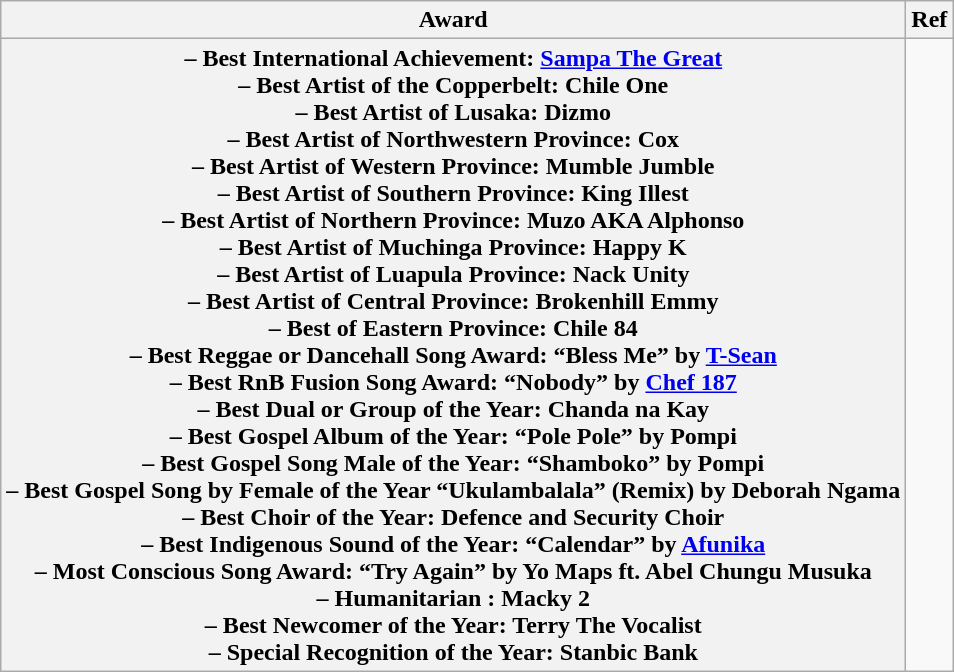<table class="wikitable">
<tr>
<th>Award</th>
<th>Ref</th>
</tr>
<tr>
<th scope=row><strong>– Best International Achievement:</strong> <a href='#'>Sampa The Great</a><br>– Best Artist of the Copperbelt: Chile One<br>– Best Artist of Lusaka: Dizmo<br>– Best Artist of Northwestern Province: Cox<br>– Best Artist of  Western Province: Mumble Jumble<br>– Best Artist of Southern Province: King Illest<br>– Best Artist of  Northern Province: Muzo AKA Alphonso<br>– Best Artist of Muchinga Province: Happy K<br>– Best Artist of Luapula Province: Nack Unity<br>– Best Artist of Central Province: Brokenhill Emmy<br>– Best of Eastern Province: Chile 84<br>– Best Reggae or Dancehall Song Award: “Bless Me” by <strong><a href='#'>T-Sean</a></strong><br>– Best RnB Fusion Song Award: “Nobody” by <strong><a href='#'>Chef 187</a></strong><br>– Best Dual or Group of the Year: <strong>Chanda na Kay</strong><br>– Best Gospel Album of the Year: “Pole Pole” by <strong>Pompi</strong><br>– Best Gospel Song Male  of the Year: “Shamboko” by <strong>Pompi</strong><br>– Best Gospel Song by Female  of the Year “<strong>Ukulambalala</strong>” (Remix) by <strong>Deborah Ngama</strong><br>– Best Choir of the Year: <strong>Defence and Security Choir</strong><br>– Best Indigenous Sound of the Year: “Calendar” by <strong><a href='#'>Afunika</a></strong><br>– Most Conscious Song Award: “Try Again” by <strong>Yo Maps</strong> ft. <strong>Abel Chungu Musuka</strong><br>– Humanitarian : <strong>Macky 2</strong><br>– Best Newcomer of the Year: <strong>Terry The Vocalist</strong><br>– Special Recognition of the Year: <strong>Stanbic Bank</strong></th>
<td></td>
</tr>
</table>
